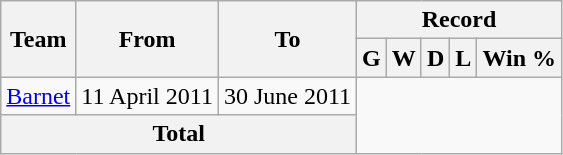<table class="wikitable" style="text-align:center">
<tr>
<th rowspan=2>Team</th>
<th rowspan=2>From</th>
<th rowspan=2>To</th>
<th colspan=8>Record</th>
</tr>
<tr>
<th>G</th>
<th>W</th>
<th>D</th>
<th>L</th>
<th>Win %</th>
</tr>
<tr>
<td align=left><a href='#'>Barnet</a></td>
<td align=left>11 April 2011</td>
<td align=left>30 June 2011<br></td>
</tr>
<tr>
<th colspan="3">Total<br></th>
</tr>
</table>
